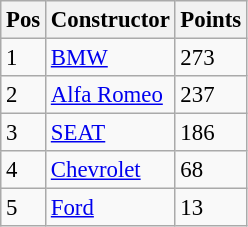<table class="wikitable" style="font-size: 95%;">
<tr>
<th>Pos</th>
<th>Constructor</th>
<th>Points</th>
</tr>
<tr>
<td>1</td>
<td> <a href='#'>BMW</a></td>
<td>273</td>
</tr>
<tr>
<td>2</td>
<td> <a href='#'>Alfa Romeo</a></td>
<td>237</td>
</tr>
<tr>
<td>3</td>
<td> <a href='#'>SEAT</a></td>
<td>186</td>
</tr>
<tr>
<td>4</td>
<td> <a href='#'>Chevrolet</a></td>
<td>68</td>
</tr>
<tr>
<td>5</td>
<td> <a href='#'>Ford</a></td>
<td>13</td>
</tr>
</table>
